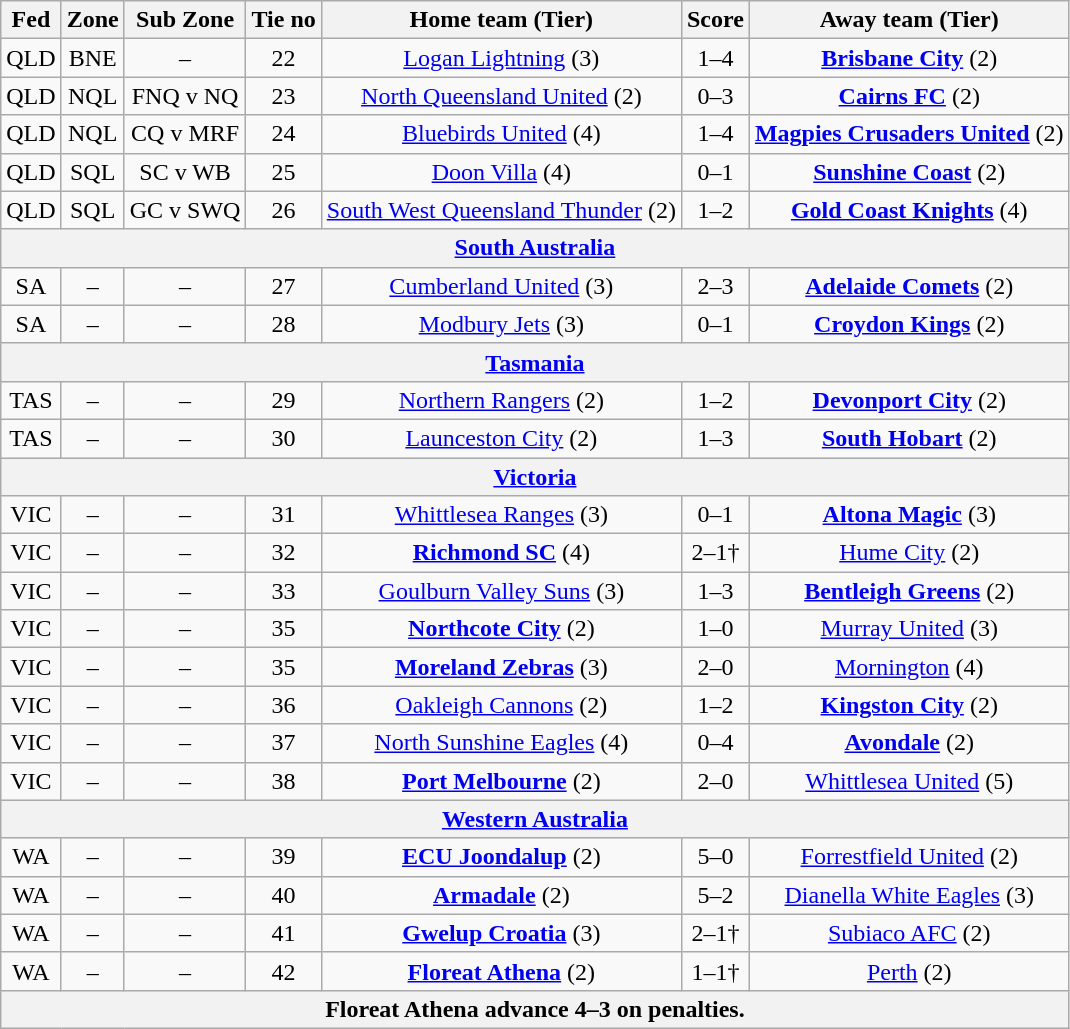<table class="wikitable" style="text-align:center">
<tr>
<th>Fed</th>
<th>Zone</th>
<th>Sub Zone</th>
<th>Tie no</th>
<th>Home team (Tier)</th>
<th>Score</th>
<th>Away team (Tier)</th>
</tr>
<tr>
<td>QLD</td>
<td>BNE</td>
<td>–</td>
<td>22</td>
<td><a href='#'>Logan Lightning</a> (3)</td>
<td>1–4</td>
<td><strong><a href='#'>Brisbane City</a></strong> (2)</td>
</tr>
<tr>
<td>QLD</td>
<td>NQL</td>
<td>FNQ v NQ</td>
<td>23</td>
<td><a href='#'>North Queensland United</a> (2)</td>
<td>0–3</td>
<td><strong><a href='#'>Cairns FC</a></strong> (2)</td>
</tr>
<tr>
<td>QLD</td>
<td>NQL</td>
<td>CQ v MRF</td>
<td>24</td>
<td><a href='#'>Bluebirds United</a> (4)</td>
<td>1–4</td>
<td><strong><a href='#'>Magpies Crusaders United</a></strong> (2)</td>
</tr>
<tr>
<td>QLD</td>
<td>SQL</td>
<td>SC v WB</td>
<td>25</td>
<td><a href='#'>Doon Villa</a> (4)</td>
<td>0–1</td>
<td><strong><a href='#'>Sunshine Coast</a></strong> (2)</td>
</tr>
<tr>
<td>QLD</td>
<td>SQL</td>
<td>GC v SWQ</td>
<td>26</td>
<td><a href='#'>South West Queensland Thunder</a> (2)</td>
<td>1–2</td>
<td><strong><a href='#'>Gold Coast Knights</a></strong> (4)</td>
</tr>
<tr>
<th colspan=7><a href='#'>South Australia</a></th>
</tr>
<tr>
<td>SA</td>
<td>–</td>
<td>–</td>
<td>27</td>
<td><a href='#'>Cumberland United</a> (3)</td>
<td>2–3</td>
<td><strong><a href='#'>Adelaide Comets</a></strong> (2)</td>
</tr>
<tr>
<td>SA</td>
<td>–</td>
<td>–</td>
<td>28</td>
<td><a href='#'>Modbury Jets</a> (3)</td>
<td>0–1</td>
<td><strong><a href='#'>Croydon Kings</a></strong> (2)</td>
</tr>
<tr>
<th colspan=7><a href='#'>Tasmania</a></th>
</tr>
<tr>
<td>TAS</td>
<td>–</td>
<td>–</td>
<td>29</td>
<td><a href='#'>Northern Rangers</a> (2)</td>
<td>1–2</td>
<td><strong><a href='#'>Devonport City</a></strong> (2)</td>
</tr>
<tr>
<td>TAS</td>
<td>–</td>
<td>–</td>
<td>30</td>
<td><a href='#'>Launceston City</a> (2)</td>
<td>1–3</td>
<td><strong><a href='#'>South Hobart</a></strong> (2)</td>
</tr>
<tr>
<th colspan=7><a href='#'>Victoria</a></th>
</tr>
<tr>
<td>VIC</td>
<td>–</td>
<td>–</td>
<td>31</td>
<td><a href='#'>Whittlesea Ranges</a> (3)</td>
<td>0–1</td>
<td><strong><a href='#'>Altona Magic</a></strong> (3)</td>
</tr>
<tr>
<td>VIC</td>
<td>–</td>
<td>–</td>
<td>32</td>
<td><strong><a href='#'>Richmond SC</a></strong> (4)</td>
<td>2–1†</td>
<td><a href='#'>Hume City</a> (2)</td>
</tr>
<tr>
<td>VIC</td>
<td>–</td>
<td>–</td>
<td>33</td>
<td><a href='#'>Goulburn Valley Suns</a> (3)</td>
<td>1–3</td>
<td><strong><a href='#'>Bentleigh Greens</a></strong> (2)</td>
</tr>
<tr>
<td>VIC</td>
<td>–</td>
<td>–</td>
<td>35</td>
<td><strong><a href='#'>Northcote City</a></strong> (2)</td>
<td>1–0</td>
<td><a href='#'>Murray United</a> (3)</td>
</tr>
<tr>
<td>VIC</td>
<td>–</td>
<td>–</td>
<td>35</td>
<td><strong><a href='#'>Moreland Zebras</a></strong> (3)</td>
<td>2–0</td>
<td><a href='#'>Mornington</a> (4)</td>
</tr>
<tr>
<td>VIC</td>
<td>–</td>
<td>–</td>
<td>36</td>
<td><a href='#'>Oakleigh Cannons</a> (2)</td>
<td>1–2</td>
<td><strong><a href='#'>Kingston City</a></strong> (2)</td>
</tr>
<tr>
<td>VIC</td>
<td>–</td>
<td>–</td>
<td>37</td>
<td><a href='#'>North Sunshine Eagles</a> (4)</td>
<td>0–4</td>
<td><strong><a href='#'>Avondale</a></strong> (2)</td>
</tr>
<tr>
<td>VIC</td>
<td>–</td>
<td>–</td>
<td>38</td>
<td><strong><a href='#'>Port Melbourne</a></strong> (2)</td>
<td>2–0</td>
<td><a href='#'>Whittlesea United</a> (5)</td>
</tr>
<tr>
<th colspan=7><a href='#'>Western Australia</a></th>
</tr>
<tr>
<td>WA</td>
<td>–</td>
<td>–</td>
<td>39</td>
<td><strong><a href='#'>ECU Joondalup</a></strong> (2)</td>
<td>5–0</td>
<td><a href='#'>Forrestfield United</a> (2)</td>
</tr>
<tr>
<td>WA</td>
<td>–</td>
<td>–</td>
<td>40</td>
<td><strong><a href='#'>Armadale</a></strong> (2)</td>
<td>5–2</td>
<td><a href='#'>Dianella White Eagles</a> (3)</td>
</tr>
<tr>
<td>WA</td>
<td>–</td>
<td>–</td>
<td>41</td>
<td><strong><a href='#'>Gwelup Croatia</a></strong> (3)</td>
<td>2–1†</td>
<td><a href='#'>Subiaco AFC</a> (2)</td>
</tr>
<tr>
<td>WA</td>
<td>–</td>
<td>–</td>
<td>42</td>
<td><strong><a href='#'>Floreat Athena</a></strong> (2)</td>
<td>1–1†</td>
<td><a href='#'>Perth</a> (2)</td>
</tr>
<tr>
<th colspan=7>Floreat Athena advance 4–3 on penalties.</th>
</tr>
</table>
